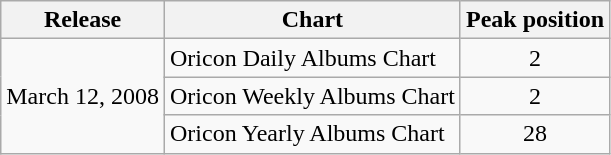<table class="wikitable">
<tr>
<th>Release</th>
<th>Chart</th>
<th>Peak position</th>
</tr>
<tr>
<td rowspan="3">March 12, 2008</td>
<td>Oricon Daily Albums Chart</td>
<td align="center">2</td>
</tr>
<tr>
<td>Oricon Weekly Albums Chart</td>
<td align="center">2</td>
</tr>
<tr>
<td>Oricon Yearly Albums Chart</td>
<td align="center">28</td>
</tr>
</table>
